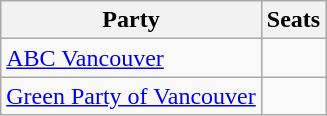<table class="wikitable">
<tr>
<th>Party</th>
<th>Seats</th>
</tr>
<tr>
<td><a href='#'>ABC Vancouver</a></td>
<td></td>
</tr>
<tr>
<td><a href='#'>Green Party of Vancouver</a></td>
<td></td>
</tr>
</table>
